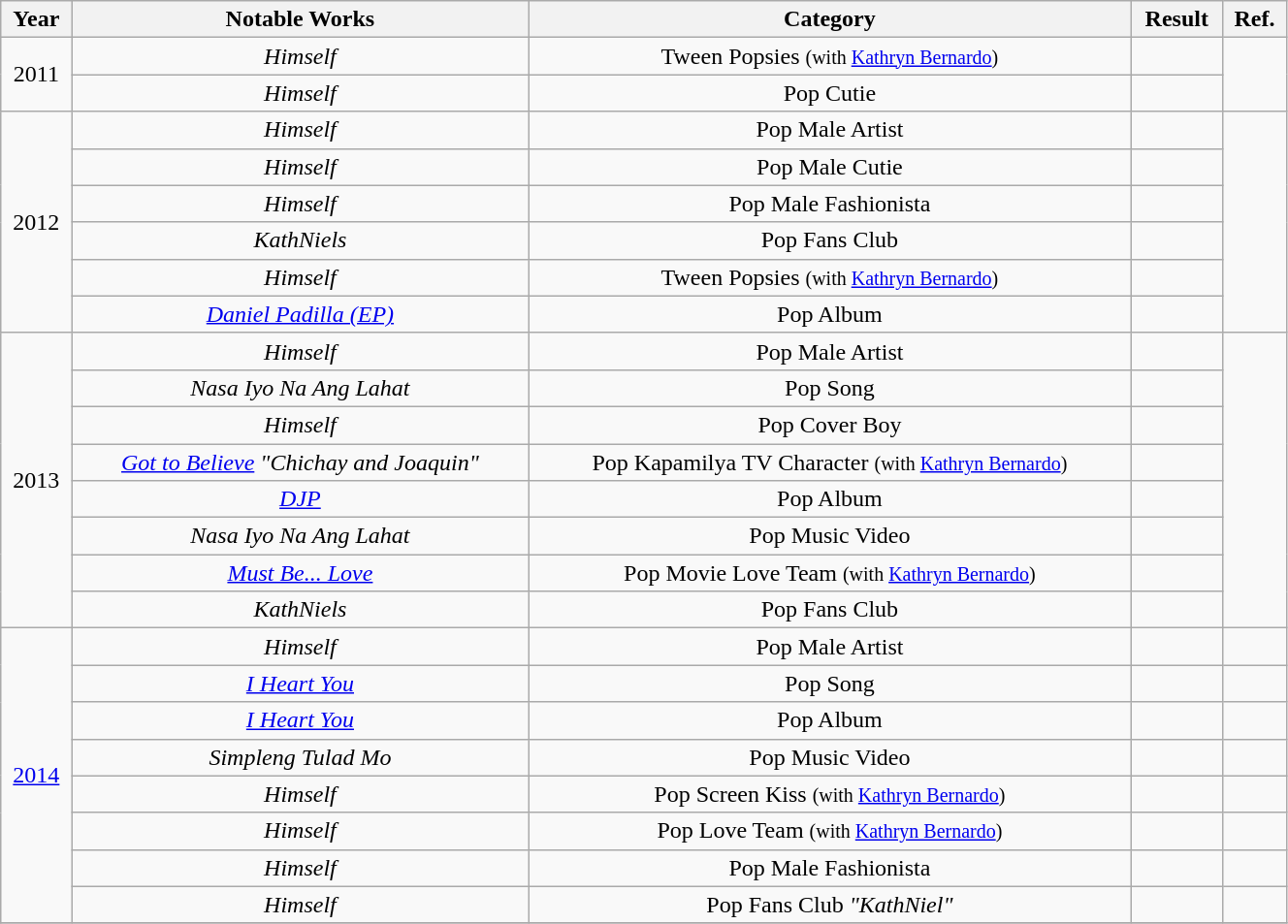<table class="wikitable" style="text-align:center" width=70%>
<tr>
<th>Year</th>
<th>Notable Works</th>
<th>Category</th>
<th>Result</th>
<th>Ref.</th>
</tr>
<tr>
<td rowspan=2>2011</td>
<td><em>Himself</em></td>
<td>Tween Popsies <small>(with <a href='#'>Kathryn Bernardo</a>)</small></td>
<td></td>
<td rowspan=2></td>
</tr>
<tr>
<td><em>Himself</em></td>
<td>Pop Cutie</td>
<td></td>
</tr>
<tr>
<td rowspan=6>2012</td>
<td><em>Himself</em></td>
<td>Pop Male Artist</td>
<td></td>
<td rowspan=6></td>
</tr>
<tr>
<td><em>Himself</em></td>
<td>Pop Male Cutie</td>
<td></td>
</tr>
<tr>
<td><em>Himself</em></td>
<td>Pop Male Fashionista</td>
<td></td>
</tr>
<tr>
<td><em>KathNiels</em></td>
<td>Pop Fans Club</td>
<td></td>
</tr>
<tr>
<td><em>Himself</em></td>
<td>Tween Popsies <small>(with <a href='#'>Kathryn Bernardo</a>)</small></td>
<td></td>
</tr>
<tr>
<td><em><a href='#'>Daniel Padilla (EP)</a></em></td>
<td>Pop Album</td>
<td></td>
</tr>
<tr>
<td rowspan=8>2013</td>
<td><em>Himself</em></td>
<td>Pop Male Artist</td>
<td></td>
<td rowspan=8></td>
</tr>
<tr>
<td><em>Nasa Iyo Na Ang Lahat</em></td>
<td>Pop Song</td>
<td></td>
</tr>
<tr>
<td><em>Himself</em></td>
<td>Pop Cover Boy</td>
<td></td>
</tr>
<tr>
<td><em><a href='#'>Got to Believe</a> "Chichay and Joaquin"</em></td>
<td>Pop Kapamilya TV Character <small>(with <a href='#'>Kathryn Bernardo</a>)</small></td>
<td></td>
</tr>
<tr>
<td><em><a href='#'>DJP</a></em></td>
<td>Pop Album</td>
<td></td>
</tr>
<tr>
<td><em>Nasa Iyo Na Ang Lahat</em></td>
<td>Pop Music Video</td>
<td></td>
</tr>
<tr>
<td><em><a href='#'>Must Be... Love</a></em></td>
<td>Pop Movie Love Team <small>(with <a href='#'>Kathryn Bernardo</a>)</small></td>
<td></td>
</tr>
<tr>
<td><em>KathNiels</em></td>
<td>Pop Fans Club</td>
<td></td>
</tr>
<tr>
<td rowspan=8><a href='#'>2014</a></td>
<td><em>Himself</em></td>
<td>Pop Male Artist</td>
<td></td>
<td></td>
</tr>
<tr>
<td><em><a href='#'>I Heart You</a></em></td>
<td>Pop Song</td>
<td></td>
<td></td>
</tr>
<tr>
<td><em><a href='#'>I Heart You</a></em></td>
<td>Pop Album</td>
<td></td>
<td></td>
</tr>
<tr>
<td><em>Simpleng Tulad Mo</em></td>
<td>Pop Music Video</td>
<td></td>
<td></td>
</tr>
<tr>
<td><em>Himself</em></td>
<td>Pop Screen Kiss <small>(with <a href='#'>Kathryn Bernardo</a>)</small></td>
<td></td>
<td></td>
</tr>
<tr>
<td><em>Himself</em></td>
<td>Pop Love Team <small>(with <a href='#'>Kathryn Bernardo</a>)</small></td>
<td></td>
<td></td>
</tr>
<tr>
<td><em>Himself</em></td>
<td>Pop Male Fashionista</td>
<td></td>
<td></td>
</tr>
<tr>
<td><em>Himself</em></td>
<td>Pop Fans Club <em>"KathNiel"</em></td>
<td></td>
<td></td>
</tr>
<tr>
</tr>
</table>
